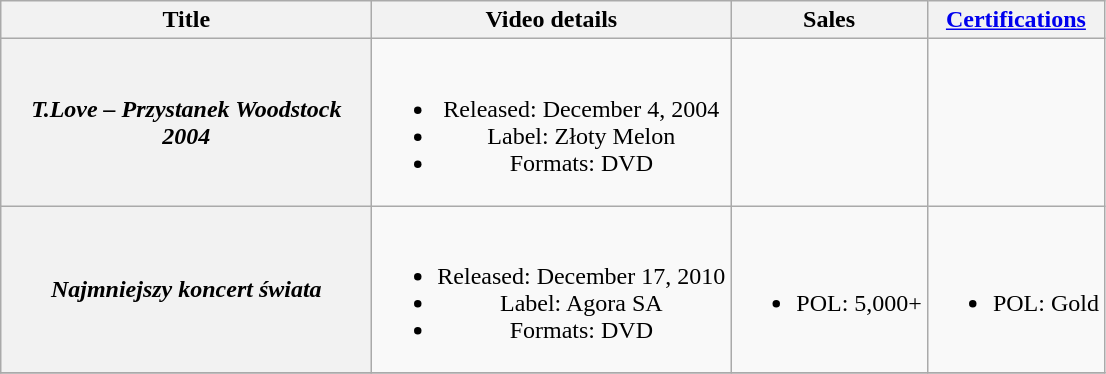<table class="wikitable plainrowheaders" style="text-align:center;">
<tr>
<th scope="col" style="width:15em;">Title</th>
<th scope="col">Video details</th>
<th scope="col">Sales</th>
<th scope="col"><a href='#'>Certifications</a></th>
</tr>
<tr>
<th scope="row"><em>T.Love – Przystanek Woodstock 2004</em></th>
<td><br><ul><li>Released: December 4, 2004</li><li>Label: Złoty Melon</li><li>Formats: DVD</li></ul></td>
<td></td>
<td></td>
</tr>
<tr>
<th scope="row"><em>Najmniejszy koncert świata</em></th>
<td><br><ul><li>Released: December 17, 2010</li><li>Label: Agora SA</li><li>Formats: DVD</li></ul></td>
<td><br><ul><li>POL: 5,000+</li></ul></td>
<td><br><ul><li>POL: Gold</li></ul></td>
</tr>
<tr>
</tr>
</table>
